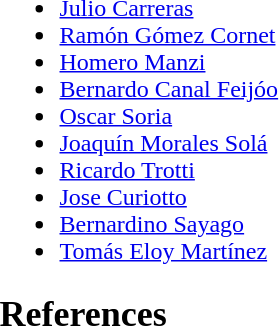<table style="width:100%;">
<tr style="vertical-align:top;">
<td width=25%><br><ul><li><a href='#'>Julio Carreras</a></li><li><a href='#'>Ramón Gómez Cornet</a></li><li><a href='#'>Homero Manzi</a></li><li><a href='#'>Bernardo Canal Feijóo</a></li><li><a href='#'>Oscar Soria</a></li><li><a href='#'>Joaquín Morales Solá</a></li><li><a href='#'>Ricardo Trotti</a></li><li><a href='#'>Jose Curiotto</a></li><li><a href='#'>Bernardino Sayago</a></li><li><a href='#'>Tomás Eloy Martínez</a></li></ul><h2>References</h2><br>


</td>
</tr>
</table>
